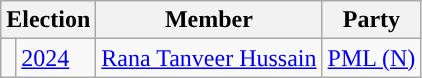<table class="wikitable">
<tr>
<th colspan="2">Election</th>
<th>Member</th>
<th>Party</th>
</tr>
<tr>
<td style="background-color: "></td>
<td><a href='#'>2024</a></td>
<td><a href='#'>Rana Tanveer Hussain</a></td>
<td><a href='#'>PML (N)</a></td>
</tr>
</table>
